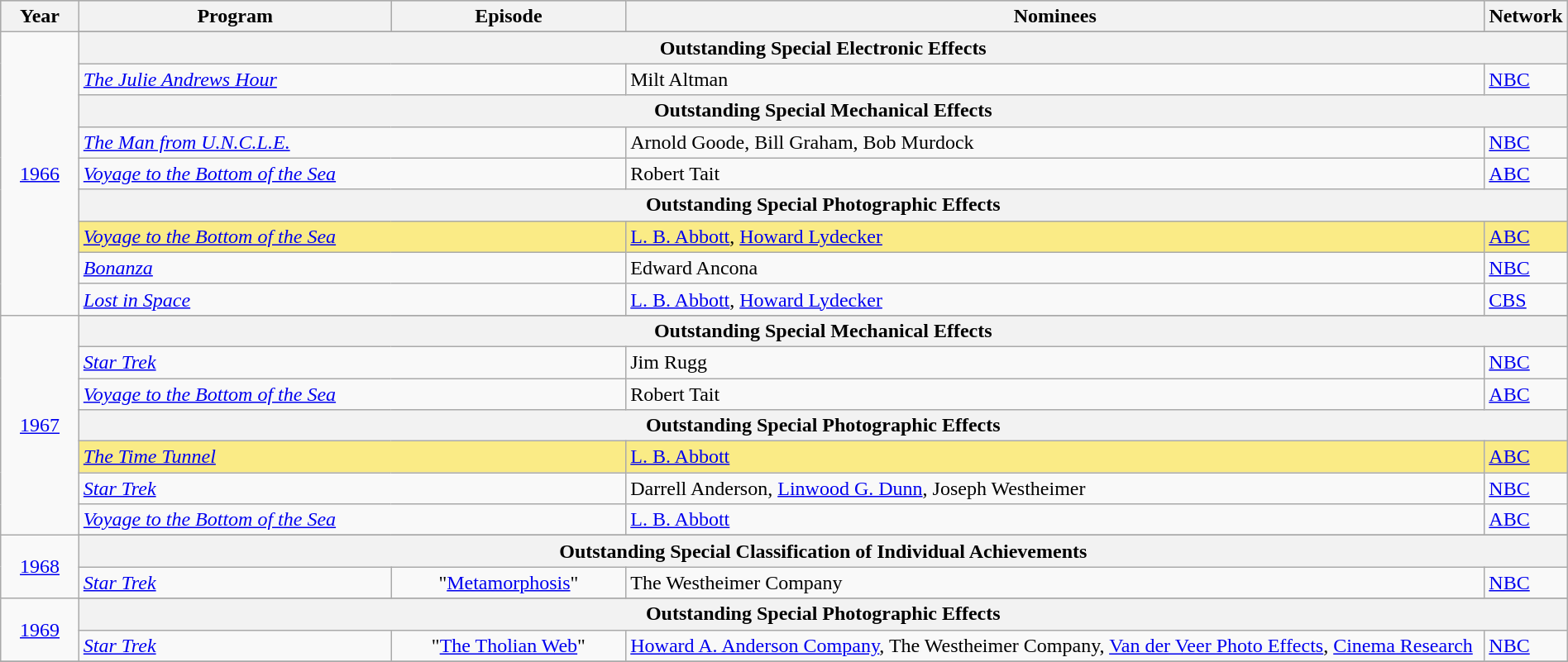<table class="wikitable" style="width:100%">
<tr bgcolor="#bebebe">
<th width="5%">Year</th>
<th width="20%">Program</th>
<th width="15%">Episode</th>
<th width="55%">Nominees</th>
<th width="5%">Network</th>
</tr>
<tr>
<td rowspan=10 style="text-align:center"><a href='#'>1966</a></td>
</tr>
<tr>
<th colspan="4">Outstanding Special Electronic Effects</th>
</tr>
<tr>
<td colspan=2><em><a href='#'>The Julie Andrews Hour</a></em></td>
<td>Milt Altman</td>
<td><a href='#'>NBC</a></td>
</tr>
<tr>
<th colspan="4">Outstanding Special Mechanical Effects</th>
</tr>
<tr>
<td colspan=2><em><a href='#'>The Man from U.N.C.L.E.</a></em></td>
<td>Arnold Goode, Bill Graham, Bob Murdock</td>
<td><a href='#'>NBC</a></td>
</tr>
<tr>
<td colspan=2><em><a href='#'>Voyage to the Bottom of the Sea</a></em></td>
<td>Robert Tait</td>
<td><a href='#'>ABC</a></td>
</tr>
<tr>
<th colspan="6">Outstanding Special Photographic Effects</th>
</tr>
<tr style="background:#FAEB86;">
<td colspan=2><em><a href='#'>Voyage to the Bottom of the Sea</a></em></td>
<td><a href='#'>L. B. Abbott</a>, <a href='#'>Howard Lydecker</a></td>
<td><a href='#'>ABC</a></td>
</tr>
<tr>
<td colspan=2><em><a href='#'>Bonanza</a></em></td>
<td>Edward Ancona</td>
<td><a href='#'>NBC</a></td>
</tr>
<tr>
<td colspan=2><em><a href='#'>Lost in Space</a></em></td>
<td><a href='#'>L. B. Abbott</a>, <a href='#'>Howard Lydecker</a></td>
<td><a href='#'>CBS</a></td>
</tr>
<tr>
<td rowspan=8 style="text-align:center"><a href='#'>1967</a></td>
</tr>
<tr>
<th colspan="4">Outstanding Special Mechanical Effects</th>
</tr>
<tr>
<td colspan=2><em><a href='#'>Star Trek</a></em></td>
<td>Jim Rugg</td>
<td><a href='#'>NBC</a></td>
</tr>
<tr>
<td colspan=2><em><a href='#'>Voyage to the Bottom of the Sea</a></em></td>
<td>Robert Tait</td>
<td><a href='#'>ABC</a></td>
</tr>
<tr>
<th colspan="6">Outstanding Special Photographic Effects</th>
</tr>
<tr style="background:#FAEB86;">
<td colspan=2><em><a href='#'>The Time Tunnel</a></em></td>
<td><a href='#'>L. B. Abbott</a></td>
<td><a href='#'>ABC</a></td>
</tr>
<tr>
<td colspan=2><em><a href='#'>Star Trek</a></em></td>
<td>Darrell Anderson, <a href='#'>Linwood G. Dunn</a>, Joseph Westheimer</td>
<td><a href='#'>NBC</a></td>
</tr>
<tr>
<td colspan=2><em><a href='#'>Voyage to the Bottom of the Sea</a></em></td>
<td><a href='#'>L. B. Abbott</a></td>
<td><a href='#'>ABC</a></td>
</tr>
<tr>
<td rowspan=3 style="text-align:center"><a href='#'>1968</a></td>
</tr>
<tr>
<th colspan="6">Outstanding Special Classification of Individual Achievements</th>
</tr>
<tr>
<td><em><a href='#'>Star Trek</a></em></td>
<td align="center">"<a href='#'>Metamorphosis</a>"</td>
<td>The Westheimer Company</td>
<td><a href='#'>NBC</a></td>
</tr>
<tr>
<td rowspan=3 style="text-align:center"><a href='#'>1969</a></td>
</tr>
<tr>
<th colspan="6">Outstanding Special Photographic Effects</th>
</tr>
<tr>
<td><em><a href='#'>Star Trek</a></em></td>
<td align="center">"<a href='#'>The Tholian Web</a>"</td>
<td><a href='#'>Howard A. Anderson Company</a>, The Westheimer Company, <a href='#'>Van der Veer Photo Effects</a>, <a href='#'>Cinema Research</a></td>
<td><a href='#'>NBC</a></td>
</tr>
<tr>
</tr>
</table>
